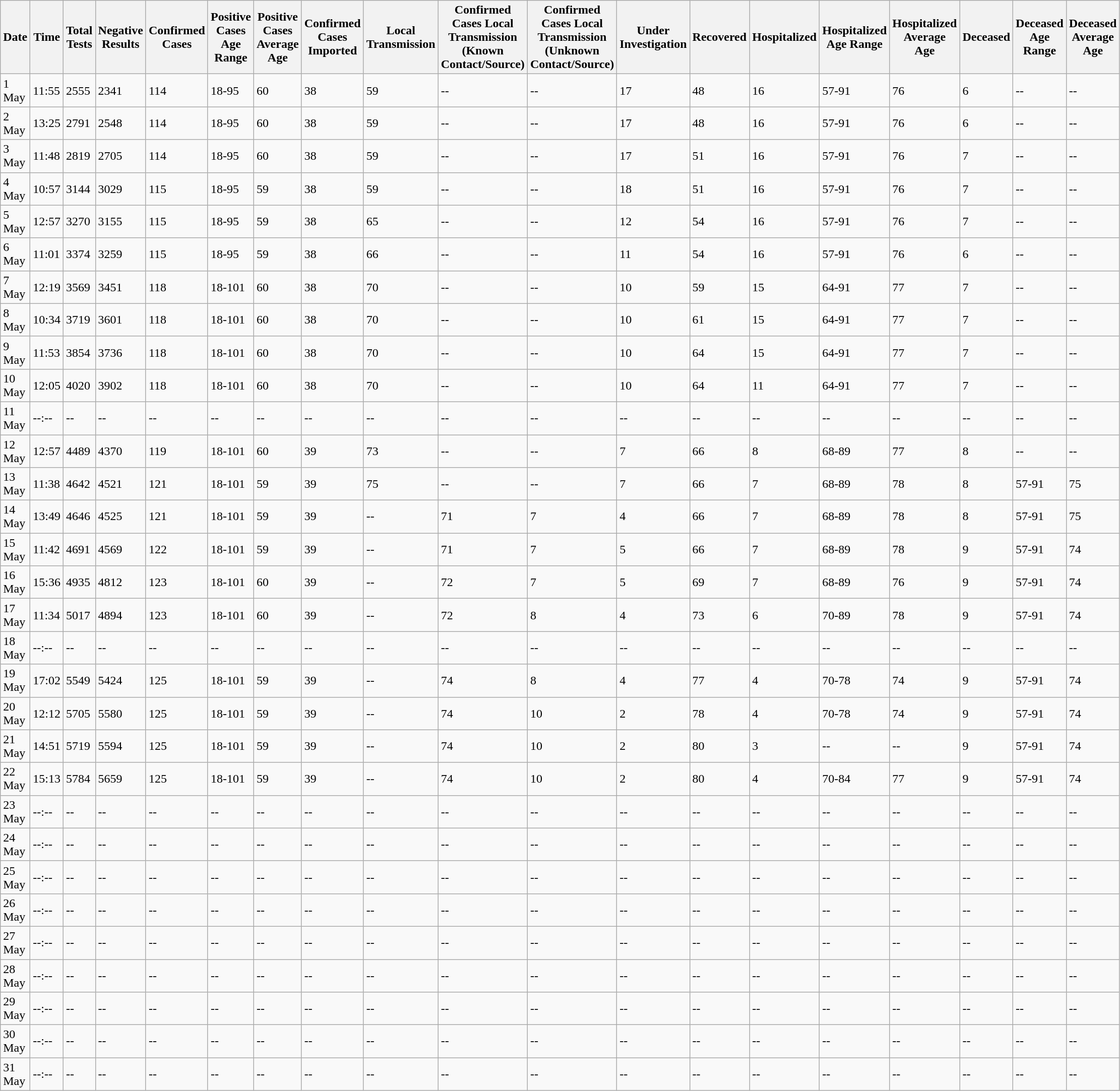<table class="wikitable sortable" width="900">
<tr>
<th>Date</th>
<th>Time</th>
<th>Total Tests</th>
<th>Negative Results</th>
<th>Confirmed Cases</th>
<th>Positive Cases Age Range</th>
<th>Positive Cases Average Age</th>
<th>Confirmed Cases Imported</th>
<th>Local Transmission</th>
<th>Confirmed Cases Local Transmission (Known Contact/Source)</th>
<th>Confirmed Cases Local Transmission (Unknown Contact/Source)</th>
<th>Under Investigation</th>
<th>Recovered</th>
<th>Hospitalized</th>
<th>Hospitalized Age Range</th>
<th>Hospitalized Average Age</th>
<th>Deceased</th>
<th>Deceased Age Range</th>
<th>Deceased Average Age</th>
</tr>
<tr>
<td>1 May</td>
<td>11:55</td>
<td>2555</td>
<td>2341</td>
<td>114</td>
<td>18-95</td>
<td>60</td>
<td>38</td>
<td>59</td>
<td>--</td>
<td>--</td>
<td>17</td>
<td>48</td>
<td>16</td>
<td>57-91</td>
<td>76</td>
<td>6</td>
<td>--</td>
<td>--</td>
</tr>
<tr>
<td>2 May</td>
<td>13:25</td>
<td>2791</td>
<td>2548</td>
<td>114</td>
<td>18-95</td>
<td>60</td>
<td>38</td>
<td>59</td>
<td>--</td>
<td>--</td>
<td>17</td>
<td>48</td>
<td>16</td>
<td>57-91</td>
<td>76</td>
<td>6</td>
<td>--</td>
<td>--</td>
</tr>
<tr>
<td>3 May</td>
<td>11:48</td>
<td>2819</td>
<td>2705</td>
<td>114</td>
<td>18-95</td>
<td>60</td>
<td>38</td>
<td>59</td>
<td>--</td>
<td>--</td>
<td>17</td>
<td>51</td>
<td>16</td>
<td>57-91</td>
<td>76</td>
<td>7</td>
<td>--</td>
<td>--</td>
</tr>
<tr>
<td>4 May</td>
<td>10:57</td>
<td>3144</td>
<td>3029</td>
<td>115</td>
<td>18-95</td>
<td>59</td>
<td>38</td>
<td>59</td>
<td>--</td>
<td>--</td>
<td>18</td>
<td>51</td>
<td>16</td>
<td>57-91</td>
<td>76</td>
<td>7</td>
<td>--</td>
<td>--</td>
</tr>
<tr>
<td>5 May</td>
<td>12:57</td>
<td>3270</td>
<td>3155</td>
<td>115</td>
<td>18-95</td>
<td>59</td>
<td>38</td>
<td>65</td>
<td>--</td>
<td>--</td>
<td>12</td>
<td>54</td>
<td>16</td>
<td>57-91</td>
<td>76</td>
<td>7</td>
<td>--</td>
<td>--</td>
</tr>
<tr>
<td>6 May</td>
<td>11:01</td>
<td>3374</td>
<td>3259</td>
<td>115</td>
<td>18-95</td>
<td>59</td>
<td>38</td>
<td>66</td>
<td>--</td>
<td>--</td>
<td>11</td>
<td>54</td>
<td>16</td>
<td>57-91</td>
<td>76</td>
<td>6</td>
<td>--</td>
<td>--</td>
</tr>
<tr>
<td>7 May</td>
<td>12:19</td>
<td>3569</td>
<td>3451</td>
<td>118</td>
<td>18-101</td>
<td>60</td>
<td>38</td>
<td>70</td>
<td>--</td>
<td>--</td>
<td>10</td>
<td>59</td>
<td>15</td>
<td>64-91</td>
<td>77</td>
<td>7</td>
<td>--</td>
<td>--</td>
</tr>
<tr>
<td>8 May</td>
<td>10:34</td>
<td>3719</td>
<td>3601</td>
<td>118</td>
<td>18-101</td>
<td>60</td>
<td>38</td>
<td>70</td>
<td>--</td>
<td>--</td>
<td>10</td>
<td>61</td>
<td>15</td>
<td>64-91</td>
<td>77</td>
<td>7</td>
<td>--</td>
<td>--</td>
</tr>
<tr>
<td>9 May</td>
<td>11:53</td>
<td>3854</td>
<td>3736</td>
<td>118</td>
<td>18-101</td>
<td>60</td>
<td>38</td>
<td>70</td>
<td>--</td>
<td>--</td>
<td>10</td>
<td>64</td>
<td>15</td>
<td>64-91</td>
<td>77</td>
<td>7</td>
<td>--</td>
<td>--</td>
</tr>
<tr>
<td>10 May</td>
<td>12:05</td>
<td>4020</td>
<td>3902</td>
<td>118</td>
<td>18-101</td>
<td>60</td>
<td>38</td>
<td>70</td>
<td>--</td>
<td>--</td>
<td>10</td>
<td>64</td>
<td>11</td>
<td>64-91</td>
<td>77</td>
<td>7</td>
<td>--</td>
<td>--</td>
</tr>
<tr>
<td>11 May</td>
<td>--:--</td>
<td>--</td>
<td>--</td>
<td>--</td>
<td>--</td>
<td>--</td>
<td>--</td>
<td>--</td>
<td>--</td>
<td>--</td>
<td>--</td>
<td>--</td>
<td>--</td>
<td>--</td>
<td>--</td>
<td>--</td>
<td>--</td>
<td>--</td>
</tr>
<tr>
<td>12 May</td>
<td>12:57</td>
<td>4489</td>
<td>4370</td>
<td>119</td>
<td>18-101</td>
<td>60</td>
<td>39</td>
<td>73</td>
<td>--</td>
<td>--</td>
<td>7</td>
<td>66</td>
<td>8</td>
<td>68-89</td>
<td>77</td>
<td>8</td>
<td>--</td>
<td>--</td>
</tr>
<tr>
<td>13 May</td>
<td>11:38</td>
<td>4642</td>
<td>4521</td>
<td>121</td>
<td>18-101</td>
<td>59</td>
<td>39</td>
<td>75</td>
<td>--</td>
<td>--</td>
<td>7</td>
<td>66</td>
<td>7</td>
<td>68-89</td>
<td>78</td>
<td>8</td>
<td>57-91</td>
<td>75</td>
</tr>
<tr>
<td>14 May</td>
<td>13:49</td>
<td>4646</td>
<td>4525</td>
<td>121</td>
<td>18-101</td>
<td>59</td>
<td>39</td>
<td>--</td>
<td>71</td>
<td>7</td>
<td>4</td>
<td>66</td>
<td>7</td>
<td>68-89</td>
<td>78</td>
<td>8</td>
<td>57-91</td>
<td>75</td>
</tr>
<tr>
<td>15 May</td>
<td>11:42</td>
<td>4691</td>
<td>4569</td>
<td>122</td>
<td>18-101</td>
<td>59</td>
<td>39</td>
<td>--</td>
<td>71</td>
<td>7</td>
<td>5</td>
<td>66</td>
<td>7</td>
<td>68-89</td>
<td>78</td>
<td>9</td>
<td>57-91</td>
<td>74</td>
</tr>
<tr>
<td>16 May</td>
<td>15:36</td>
<td>4935</td>
<td>4812</td>
<td>123</td>
<td>18-101</td>
<td>60</td>
<td>39</td>
<td>--</td>
<td>72</td>
<td>7</td>
<td>5</td>
<td>69</td>
<td>7</td>
<td>68-89</td>
<td>76</td>
<td>9</td>
<td>57-91</td>
<td>74</td>
</tr>
<tr>
<td>17 May</td>
<td>11:34</td>
<td>5017</td>
<td>4894</td>
<td>123</td>
<td>18-101</td>
<td>60</td>
<td>39</td>
<td>--</td>
<td>72</td>
<td>8</td>
<td>4</td>
<td>73</td>
<td>6</td>
<td>70-89</td>
<td>78</td>
<td>9</td>
<td>57-91</td>
<td>74</td>
</tr>
<tr>
<td>18 May</td>
<td>--:--</td>
<td>--</td>
<td>--</td>
<td>--</td>
<td>--</td>
<td>--</td>
<td>--</td>
<td>--</td>
<td>--</td>
<td>--</td>
<td>--</td>
<td>--</td>
<td>--</td>
<td>--</td>
<td>--</td>
<td>--</td>
<td>--</td>
<td>--</td>
</tr>
<tr>
<td>19 May</td>
<td>17:02</td>
<td>5549</td>
<td>5424</td>
<td>125</td>
<td>18-101</td>
<td>59</td>
<td>39</td>
<td>--</td>
<td>74</td>
<td>8</td>
<td>4</td>
<td>77</td>
<td>4</td>
<td>70-78</td>
<td>74</td>
<td>9</td>
<td>57-91</td>
<td>74</td>
</tr>
<tr>
<td>20 May</td>
<td>12:12</td>
<td>5705</td>
<td>5580</td>
<td>125</td>
<td>18-101</td>
<td>59</td>
<td>39</td>
<td>--</td>
<td>74</td>
<td>10</td>
<td>2</td>
<td>78</td>
<td>4</td>
<td>70-78</td>
<td>74</td>
<td>9</td>
<td>57-91</td>
<td>74</td>
</tr>
<tr>
<td>21 May</td>
<td>14:51</td>
<td>5719</td>
<td>5594</td>
<td>125</td>
<td>18-101</td>
<td>59</td>
<td>39</td>
<td>--</td>
<td>74</td>
<td>10</td>
<td>2</td>
<td>80</td>
<td>3</td>
<td>--</td>
<td>--</td>
<td>9</td>
<td>57-91</td>
<td>74</td>
</tr>
<tr>
<td>22 May</td>
<td>15:13</td>
<td>5784</td>
<td>5659</td>
<td>125</td>
<td>18-101</td>
<td>59</td>
<td>39</td>
<td>--</td>
<td>74</td>
<td>10</td>
<td>2</td>
<td>80</td>
<td>4</td>
<td>70-84</td>
<td>77</td>
<td>9</td>
<td>57-91</td>
<td>74</td>
</tr>
<tr>
<td>23 May</td>
<td>--:--</td>
<td>--</td>
<td>--</td>
<td>--</td>
<td>--</td>
<td>--</td>
<td>--</td>
<td>--</td>
<td>--</td>
<td>--</td>
<td>--</td>
<td>--</td>
<td>--</td>
<td>--</td>
<td>--</td>
<td>--</td>
<td>--</td>
<td>--</td>
</tr>
<tr>
<td>24 May</td>
<td>--:--</td>
<td>--</td>
<td>--</td>
<td>--</td>
<td>--</td>
<td>--</td>
<td>--</td>
<td>--</td>
<td>--</td>
<td>--</td>
<td>--</td>
<td>--</td>
<td>--</td>
<td>--</td>
<td>--</td>
<td>--</td>
<td>--</td>
<td>--</td>
</tr>
<tr>
<td>25 May</td>
<td>--:--</td>
<td>--</td>
<td>--</td>
<td>--</td>
<td>--</td>
<td>--</td>
<td>--</td>
<td>--</td>
<td>--</td>
<td>--</td>
<td>--</td>
<td>--</td>
<td>--</td>
<td>--</td>
<td>--</td>
<td>--</td>
<td>--</td>
<td>--</td>
</tr>
<tr>
<td>26 May</td>
<td>--:--</td>
<td>--</td>
<td>--</td>
<td>--</td>
<td>--</td>
<td>--</td>
<td>--</td>
<td>--</td>
<td>--</td>
<td>--</td>
<td>--</td>
<td>--</td>
<td>--</td>
<td>--</td>
<td>--</td>
<td>--</td>
<td>--</td>
<td>--</td>
</tr>
<tr>
<td>27 May</td>
<td>--:--</td>
<td>--</td>
<td>--</td>
<td>--</td>
<td>--</td>
<td>--</td>
<td>--</td>
<td>--</td>
<td>--</td>
<td>--</td>
<td>--</td>
<td>--</td>
<td>--</td>
<td>--</td>
<td>--</td>
<td>--</td>
<td>--</td>
<td>--</td>
</tr>
<tr>
<td>28 May</td>
<td>--:--</td>
<td>--</td>
<td>--</td>
<td>--</td>
<td>--</td>
<td>--</td>
<td>--</td>
<td>--</td>
<td>--</td>
<td>--</td>
<td>--</td>
<td>--</td>
<td>--</td>
<td>--</td>
<td>--</td>
<td>--</td>
<td>--</td>
<td>--</td>
</tr>
<tr>
<td>29 May</td>
<td>--:--</td>
<td>--</td>
<td>--</td>
<td>--</td>
<td>--</td>
<td>--</td>
<td>--</td>
<td>--</td>
<td>--</td>
<td>--</td>
<td>--</td>
<td>--</td>
<td>--</td>
<td>--</td>
<td>--</td>
<td>--</td>
<td>--</td>
<td>--</td>
</tr>
<tr>
<td>30 May</td>
<td>--:--</td>
<td>--</td>
<td>--</td>
<td>--</td>
<td>--</td>
<td>--</td>
<td>--</td>
<td>--</td>
<td>--</td>
<td>--</td>
<td>--</td>
<td>--</td>
<td>--</td>
<td>--</td>
<td>--</td>
<td>--</td>
<td>--</td>
<td>--</td>
</tr>
<tr>
<td>31 May</td>
<td>--:--</td>
<td>--</td>
<td>--</td>
<td>--</td>
<td>--</td>
<td>--</td>
<td>--</td>
<td>--</td>
<td>--</td>
<td>--</td>
<td>--</td>
<td>--</td>
<td>--</td>
<td>--</td>
<td>--</td>
<td>--</td>
<td>--</td>
<td>--</td>
</tr>
</table>
